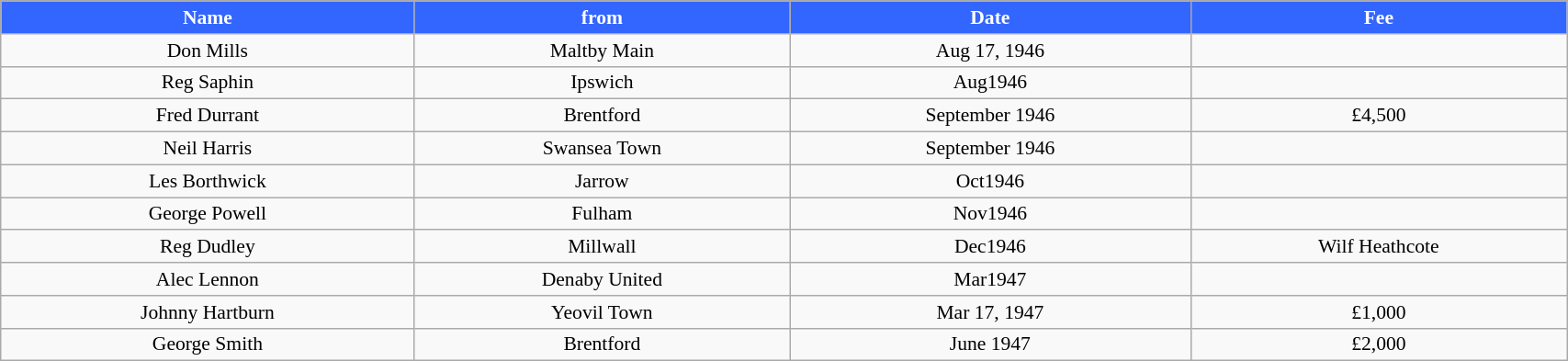<table class="wikitable" style="text-align:center; font-size:90%; width:90%;">
<tr>
<th style="background:#3366ff; color:#FFFFFF; text-align:center;"><strong>Name</strong></th>
<th style="background:#3366ff; color:#FFFFFF; text-align:center;">from</th>
<th style="background:#3366ff; color:#FFFFFF; text-align:center;">Date</th>
<th style="background:#3366ff; color:#FFFFFF; text-align:center;">Fee</th>
</tr>
<tr>
<td>Don Mills</td>
<td>Maltby Main</td>
<td>Aug 17, 1946</td>
<td></td>
</tr>
<tr>
<td>Reg Saphin</td>
<td>Ipswich</td>
<td>Aug1946</td>
<td></td>
</tr>
<tr>
<td>Fred Durrant</td>
<td>Brentford</td>
<td>September 1946</td>
<td>£4,500</td>
</tr>
<tr>
<td>Neil Harris</td>
<td>Swansea Town</td>
<td>September 1946</td>
<td></td>
</tr>
<tr>
<td>Les Borthwick</td>
<td>Jarrow</td>
<td>Oct1946</td>
<td></td>
</tr>
<tr>
<td>George Powell</td>
<td>Fulham</td>
<td>Nov1946</td>
<td></td>
</tr>
<tr>
<td>Reg Dudley</td>
<td>Millwall</td>
<td>Dec1946</td>
<td>Wilf Heathcote</td>
</tr>
<tr>
<td>Alec Lennon</td>
<td>Denaby United</td>
<td>Mar1947</td>
<td></td>
</tr>
<tr>
<td>Johnny Hartburn</td>
<td>Yeovil Town</td>
<td>Mar 17, 1947</td>
<td>£1,000</td>
</tr>
<tr>
<td>George Smith</td>
<td>Brentford</td>
<td>June 1947</td>
<td>£2,000</td>
</tr>
</table>
